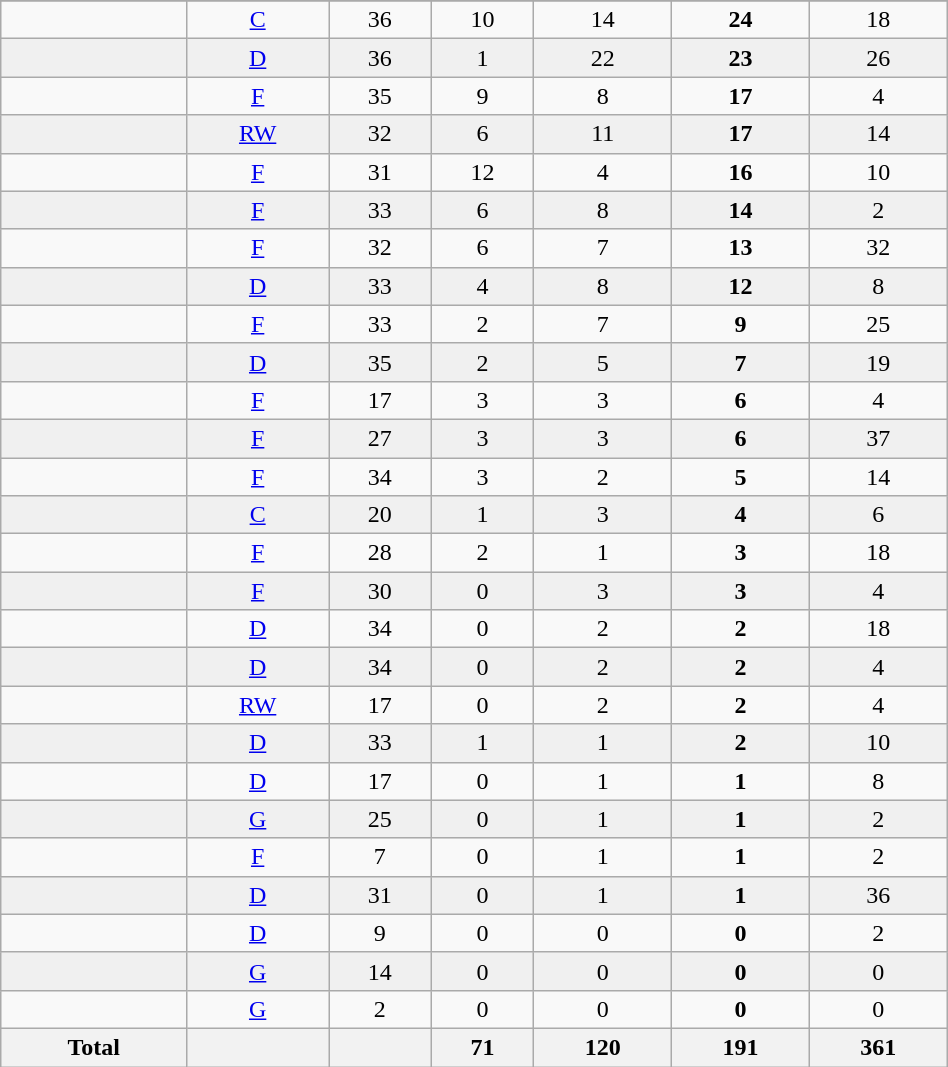<table class="wikitable sortable" width ="50%">
<tr align="center">
</tr>
<tr align="center" bgcolor="">
<td></td>
<td><a href='#'>C</a></td>
<td>36</td>
<td>10</td>
<td>14</td>
<td><strong>24</strong></td>
<td>18</td>
</tr>
<tr align="center" bgcolor="f0f0f0">
<td></td>
<td><a href='#'>D</a></td>
<td>36</td>
<td>1</td>
<td>22</td>
<td><strong>23</strong></td>
<td>26</td>
</tr>
<tr align="center" bgcolor="">
<td></td>
<td><a href='#'>F</a></td>
<td>35</td>
<td>9</td>
<td>8</td>
<td><strong>17</strong></td>
<td>4</td>
</tr>
<tr align="center" bgcolor="f0f0f0">
<td></td>
<td><a href='#'>RW</a></td>
<td>32</td>
<td>6</td>
<td>11</td>
<td><strong>17</strong></td>
<td>14</td>
</tr>
<tr align="center" bgcolor="">
<td></td>
<td><a href='#'>F</a></td>
<td>31</td>
<td>12</td>
<td>4</td>
<td><strong>16</strong></td>
<td>10</td>
</tr>
<tr align="center" bgcolor="f0f0f0">
<td></td>
<td><a href='#'>F</a></td>
<td>33</td>
<td>6</td>
<td>8</td>
<td><strong>14</strong></td>
<td>2</td>
</tr>
<tr align="center" bgcolor="">
<td></td>
<td><a href='#'>F</a></td>
<td>32</td>
<td>6</td>
<td>7</td>
<td><strong>13</strong></td>
<td>32</td>
</tr>
<tr align="center" bgcolor="f0f0f0">
<td></td>
<td><a href='#'>D</a></td>
<td>33</td>
<td>4</td>
<td>8</td>
<td><strong>12</strong></td>
<td>8</td>
</tr>
<tr align="center" bgcolor="">
<td></td>
<td><a href='#'>F</a></td>
<td>33</td>
<td>2</td>
<td>7</td>
<td><strong>9</strong></td>
<td>25</td>
</tr>
<tr align="center" bgcolor="f0f0f0">
<td></td>
<td><a href='#'>D</a></td>
<td>35</td>
<td>2</td>
<td>5</td>
<td><strong>7</strong></td>
<td>19</td>
</tr>
<tr align="center" bgcolor="">
<td></td>
<td><a href='#'>F</a></td>
<td>17</td>
<td>3</td>
<td>3</td>
<td><strong>6</strong></td>
<td>4</td>
</tr>
<tr align="center" bgcolor="f0f0f0">
<td></td>
<td><a href='#'>F</a></td>
<td>27</td>
<td>3</td>
<td>3</td>
<td><strong>6</strong></td>
<td>37</td>
</tr>
<tr align="center" bgcolor="">
<td></td>
<td><a href='#'>F</a></td>
<td>34</td>
<td>3</td>
<td>2</td>
<td><strong>5</strong></td>
<td>14</td>
</tr>
<tr align="center" bgcolor="f0f0f0">
<td></td>
<td><a href='#'>C</a></td>
<td>20</td>
<td>1</td>
<td>3</td>
<td><strong>4</strong></td>
<td>6</td>
</tr>
<tr align="center" bgcolor="">
<td></td>
<td><a href='#'>F</a></td>
<td>28</td>
<td>2</td>
<td>1</td>
<td><strong>3</strong></td>
<td>18</td>
</tr>
<tr align="center" bgcolor="f0f0f0">
<td></td>
<td><a href='#'>F</a></td>
<td>30</td>
<td>0</td>
<td>3</td>
<td><strong>3</strong></td>
<td>4</td>
</tr>
<tr align="center" bgcolor="">
<td></td>
<td><a href='#'>D</a></td>
<td>34</td>
<td>0</td>
<td>2</td>
<td><strong>2</strong></td>
<td>18</td>
</tr>
<tr align="center" bgcolor="f0f0f0">
<td></td>
<td><a href='#'>D</a></td>
<td>34</td>
<td>0</td>
<td>2</td>
<td><strong>2</strong></td>
<td>4</td>
</tr>
<tr align="center" bgcolor="">
<td></td>
<td><a href='#'>RW</a></td>
<td>17</td>
<td>0</td>
<td>2</td>
<td><strong>2</strong></td>
<td>4</td>
</tr>
<tr align="center" bgcolor="f0f0f0">
<td></td>
<td><a href='#'>D</a></td>
<td>33</td>
<td>1</td>
<td>1</td>
<td><strong>2</strong></td>
<td>10</td>
</tr>
<tr align="center" bgcolor="">
<td></td>
<td><a href='#'>D</a></td>
<td>17</td>
<td>0</td>
<td>1</td>
<td><strong>1</strong></td>
<td>8</td>
</tr>
<tr align="center" bgcolor="f0f0f0">
<td></td>
<td><a href='#'>G</a></td>
<td>25</td>
<td>0</td>
<td>1</td>
<td><strong>1</strong></td>
<td>2</td>
</tr>
<tr align="center" bgcolor="">
<td></td>
<td><a href='#'>F</a></td>
<td>7</td>
<td>0</td>
<td>1</td>
<td><strong>1</strong></td>
<td>2</td>
</tr>
<tr align="center" bgcolor="f0f0f0">
<td></td>
<td><a href='#'>D</a></td>
<td>31</td>
<td>0</td>
<td>1</td>
<td><strong>1</strong></td>
<td>36</td>
</tr>
<tr align="center" bgcolor="">
<td></td>
<td><a href='#'>D</a></td>
<td>9</td>
<td>0</td>
<td>0</td>
<td><strong>0</strong></td>
<td>2</td>
</tr>
<tr align="center" bgcolor="f0f0f0">
<td></td>
<td><a href='#'>G</a></td>
<td>14</td>
<td>0</td>
<td>0</td>
<td><strong>0</strong></td>
<td>0</td>
</tr>
<tr align="center" bgcolor="">
<td></td>
<td><a href='#'>G</a></td>
<td>2</td>
<td>0</td>
<td>0</td>
<td><strong>0</strong></td>
<td>0</td>
</tr>
<tr>
<th>Total</th>
<th></th>
<th></th>
<th>71</th>
<th>120</th>
<th>191</th>
<th>361</th>
</tr>
</table>
